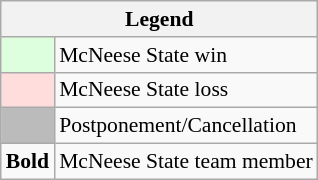<table class="wikitable" style="font-size:90%">
<tr>
<th colspan="2">Legend</th>
</tr>
<tr>
<td bgcolor="#ddffdd"> </td>
<td>McNeese State win</td>
</tr>
<tr>
<td bgcolor="#ffdddd"> </td>
<td>McNeese State loss</td>
</tr>
<tr>
<td bgcolor="#bbbbbb"> </td>
<td>Postponement/Cancellation</td>
</tr>
<tr>
<td><strong>Bold</strong></td>
<td>McNeese State team member</td>
</tr>
</table>
